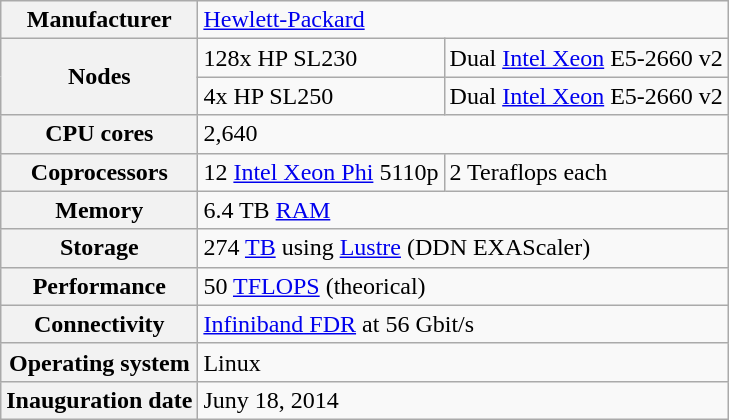<table class="wikitable">
<tr>
<th>Manufacturer</th>
<td colspan="2"><a href='#'>Hewlett-Packard</a></td>
</tr>
<tr>
<th rowspan="2">Nodes</th>
<td>128x HP SL230</td>
<td>Dual <a href='#'>Intel Xeon</a> E5-2660 v2</td>
</tr>
<tr>
<td>4x HP SL250</td>
<td>Dual <a href='#'>Intel Xeon</a> E5-2660 v2</td>
</tr>
<tr>
<th>CPU cores</th>
<td colspan="2">2,640</td>
</tr>
<tr>
<th>Coprocessors</th>
<td>12 <a href='#'>Intel Xeon Phi</a> 5110p</td>
<td>2 Teraflops each</td>
</tr>
<tr>
<th>Memory</th>
<td colspan="2">6.4 TB <a href='#'>RAM</a></td>
</tr>
<tr>
<th>Storage</th>
<td colspan="2">274 <a href='#'>TB</a> using <a href='#'>Lustre</a> (DDN EXAScaler)</td>
</tr>
<tr>
<th>Performance</th>
<td colspan="2">50 <a href='#'>TFLOPS</a> (theorical)</td>
</tr>
<tr>
<th>Connectivity</th>
<td colspan="2"><a href='#'>Infiniband FDR</a> at 56 Gbit/s</td>
</tr>
<tr>
<th>Operating system</th>
<td colspan="2">Linux</td>
</tr>
<tr>
<th>Inauguration date</th>
<td colspan="2">Juny 18, 2014</td>
</tr>
</table>
